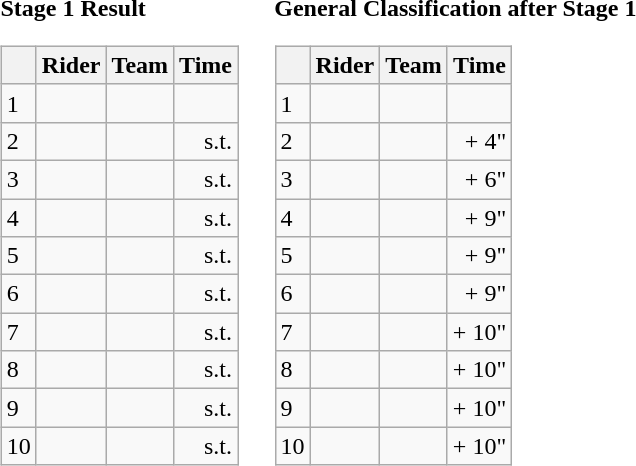<table>
<tr>
<td><strong>Stage 1 Result</strong><br><table class="wikitable">
<tr>
<th></th>
<th>Rider</th>
<th>Team</th>
<th>Time</th>
</tr>
<tr>
<td>1</td>
<td></td>
<td></td>
<td align="right"></td>
</tr>
<tr>
<td>2</td>
<td></td>
<td></td>
<td align="right">s.t.</td>
</tr>
<tr>
<td>3</td>
<td></td>
<td></td>
<td align="right">s.t.</td>
</tr>
<tr>
<td>4</td>
<td></td>
<td></td>
<td align="right">s.t.</td>
</tr>
<tr>
<td>5</td>
<td></td>
<td></td>
<td align="right">s.t.</td>
</tr>
<tr>
<td>6</td>
<td></td>
<td></td>
<td align="right">s.t.</td>
</tr>
<tr>
<td>7</td>
<td></td>
<td></td>
<td align="right">s.t.</td>
</tr>
<tr>
<td>8</td>
<td></td>
<td></td>
<td align="right">s.t.</td>
</tr>
<tr>
<td>9</td>
<td></td>
<td></td>
<td align="right">s.t.</td>
</tr>
<tr>
<td>10</td>
<td></td>
<td></td>
<td align="right">s.t.</td>
</tr>
</table>
</td>
<td></td>
<td><strong>General Classification after Stage 1</strong><br><table class="wikitable">
<tr>
<th></th>
<th>Rider</th>
<th>Team</th>
<th>Time</th>
</tr>
<tr>
<td>1</td>
<td>  </td>
<td></td>
<td align="right"></td>
</tr>
<tr>
<td>2</td>
<td></td>
<td></td>
<td align="right">+ 4"</td>
</tr>
<tr>
<td>3</td>
<td></td>
<td></td>
<td align="right">+ 6"</td>
</tr>
<tr>
<td>4</td>
<td></td>
<td></td>
<td align="right">+ 9"</td>
</tr>
<tr>
<td>5</td>
<td></td>
<td></td>
<td align="right">+ 9"</td>
</tr>
<tr>
<td>6</td>
<td></td>
<td></td>
<td align="right">+ 9"</td>
</tr>
<tr>
<td>7</td>
<td></td>
<td></td>
<td align="right">+ 10"</td>
</tr>
<tr>
<td>8</td>
<td></td>
<td></td>
<td align="right">+ 10"</td>
</tr>
<tr>
<td>9</td>
<td></td>
<td></td>
<td align="right">+ 10"</td>
</tr>
<tr>
<td>10</td>
<td></td>
<td></td>
<td align="right">+ 10"</td>
</tr>
</table>
</td>
</tr>
</table>
